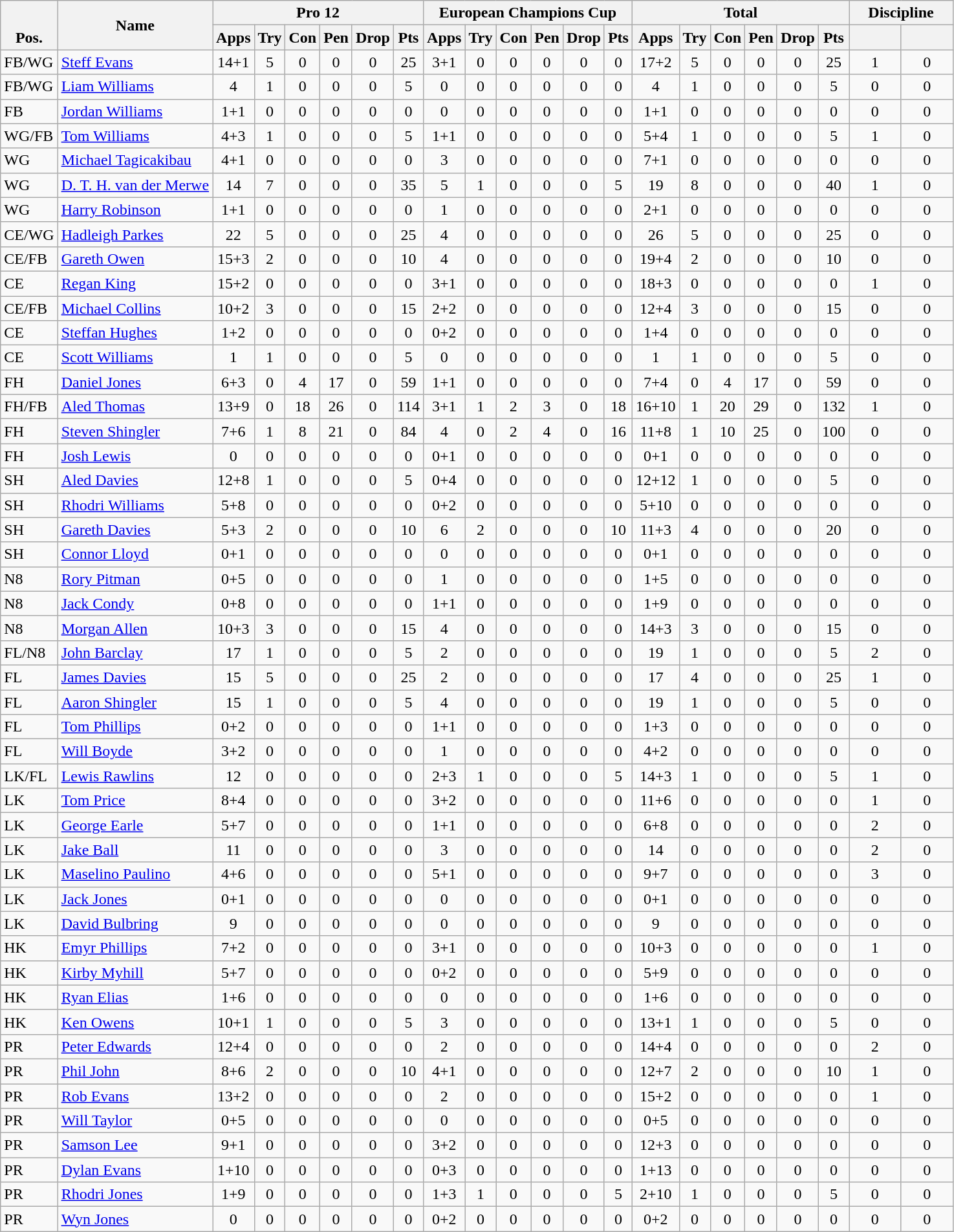<table class="wikitable" style="text-align:center">
<tr>
<th rowspan="2" style="vertical-align:bottom">Pos.</th>
<th rowspan="2">Name</th>
<th colspan="6" style="width:120px">Pro 12</th>
<th colspan="6" style="width:120px">European Champions Cup</th>
<th colspan="6" style="width:120px">Total</th>
<th colspan="2" style="width:100px">Discipline</th>
</tr>
<tr>
<th width="20">Apps</th>
<th width="20">Try</th>
<th width="20">Con</th>
<th width="20">Pen</th>
<th width="20">Drop</th>
<th width="20">Pts</th>
<th width="20">Apps</th>
<th width="20">Try</th>
<th width="20">Con</th>
<th width="20">Pen</th>
<th width="20">Drop</th>
<th width="20">Pts</th>
<th width="20">Apps</th>
<th width="20">Try</th>
<th width="20">Con</th>
<th width="20">Pen</th>
<th width="20">Drop</th>
<th width="20">Pts</th>
<th></th>
<th></th>
</tr>
<tr>
<td align="left">FB/WG</td>
<td align="left"> <a href='#'>Steff Evans</a></td>
<td>14+1</td>
<td>5</td>
<td>0</td>
<td>0</td>
<td>0</td>
<td>25</td>
<td>3+1</td>
<td>0</td>
<td>0</td>
<td>0</td>
<td>0</td>
<td>0</td>
<td>17+2</td>
<td>5</td>
<td>0</td>
<td>0</td>
<td>0</td>
<td>25</td>
<td>1</td>
<td>0</td>
</tr>
<tr>
<td align="left">FB/WG</td>
<td align="left"> <a href='#'>Liam Williams</a></td>
<td>4</td>
<td>1</td>
<td>0</td>
<td>0</td>
<td>0</td>
<td>5</td>
<td>0</td>
<td>0</td>
<td>0</td>
<td>0</td>
<td>0</td>
<td>0</td>
<td>4</td>
<td>1</td>
<td>0</td>
<td>0</td>
<td>0</td>
<td>5</td>
<td>0</td>
<td>0</td>
</tr>
<tr>
<td align="left">FB</td>
<td align="left"> <a href='#'>Jordan Williams</a></td>
<td>1+1</td>
<td>0</td>
<td>0</td>
<td>0</td>
<td>0</td>
<td>0</td>
<td>0</td>
<td>0</td>
<td>0</td>
<td>0</td>
<td>0</td>
<td>0</td>
<td>1+1</td>
<td>0</td>
<td>0</td>
<td>0</td>
<td>0</td>
<td>0</td>
<td>0</td>
<td>0</td>
</tr>
<tr>
<td align="left">WG/FB</td>
<td align="left"> <a href='#'>Tom Williams</a></td>
<td>4+3</td>
<td>1</td>
<td>0</td>
<td>0</td>
<td>0</td>
<td>5</td>
<td>1+1</td>
<td>0</td>
<td>0</td>
<td>0</td>
<td>0</td>
<td>0</td>
<td>5+4</td>
<td>1</td>
<td>0</td>
<td>0</td>
<td>0</td>
<td>5</td>
<td>1</td>
<td>0</td>
</tr>
<tr>
<td align="left">WG</td>
<td align="left"> <a href='#'>Michael Tagicakibau</a></td>
<td>4+1</td>
<td>0</td>
<td>0</td>
<td>0</td>
<td>0</td>
<td>0</td>
<td>3</td>
<td>0</td>
<td>0</td>
<td>0</td>
<td>0</td>
<td>0</td>
<td>7+1</td>
<td>0</td>
<td>0</td>
<td>0</td>
<td>0</td>
<td>0</td>
<td>0</td>
<td>0</td>
</tr>
<tr>
<td align="left">WG</td>
<td align="left"> <a href='#'>D. T. H. van der Merwe</a></td>
<td>14</td>
<td>7</td>
<td>0</td>
<td>0</td>
<td>0</td>
<td>35</td>
<td>5</td>
<td>1</td>
<td>0</td>
<td>0</td>
<td>0</td>
<td>5</td>
<td>19</td>
<td>8</td>
<td>0</td>
<td>0</td>
<td>0</td>
<td>40</td>
<td>1</td>
<td>0</td>
</tr>
<tr>
<td align="left">WG</td>
<td align="left"> <a href='#'>Harry Robinson</a></td>
<td>1+1</td>
<td>0</td>
<td>0</td>
<td>0</td>
<td>0</td>
<td>0</td>
<td>1</td>
<td>0</td>
<td>0</td>
<td>0</td>
<td>0</td>
<td>0</td>
<td>2+1</td>
<td>0</td>
<td>0</td>
<td>0</td>
<td>0</td>
<td>0</td>
<td>0</td>
<td>0</td>
</tr>
<tr>
<td align="left">CE/WG</td>
<td align="left"> <a href='#'>Hadleigh Parkes</a></td>
<td>22</td>
<td>5</td>
<td>0</td>
<td>0</td>
<td>0</td>
<td>25</td>
<td>4</td>
<td>0</td>
<td>0</td>
<td>0</td>
<td>0</td>
<td>0</td>
<td>26</td>
<td>5</td>
<td>0</td>
<td>0</td>
<td>0</td>
<td>25</td>
<td>0</td>
<td>0</td>
</tr>
<tr>
<td align="left">CE/FB</td>
<td align="left"> <a href='#'>Gareth Owen</a></td>
<td>15+3</td>
<td>2</td>
<td>0</td>
<td>0</td>
<td>0</td>
<td>10</td>
<td>4</td>
<td>0</td>
<td>0</td>
<td>0</td>
<td>0</td>
<td>0</td>
<td>19+4</td>
<td>2</td>
<td>0</td>
<td>0</td>
<td>0</td>
<td>10</td>
<td>0</td>
<td>0</td>
</tr>
<tr>
<td align="left">CE</td>
<td align="left"> <a href='#'>Regan King</a></td>
<td>15+2</td>
<td>0</td>
<td>0</td>
<td>0</td>
<td>0</td>
<td>0</td>
<td>3+1</td>
<td>0</td>
<td>0</td>
<td>0</td>
<td>0</td>
<td>0</td>
<td>18+3</td>
<td>0</td>
<td>0</td>
<td>0</td>
<td>0</td>
<td>0</td>
<td>1</td>
<td>0</td>
</tr>
<tr>
<td align="left">CE/FB</td>
<td align="left"> <a href='#'>Michael Collins</a></td>
<td>10+2</td>
<td>3</td>
<td>0</td>
<td>0</td>
<td>0</td>
<td>15</td>
<td>2+2</td>
<td>0</td>
<td>0</td>
<td>0</td>
<td>0</td>
<td>0</td>
<td>12+4</td>
<td>3</td>
<td>0</td>
<td>0</td>
<td>0</td>
<td>15</td>
<td>0</td>
<td>0</td>
</tr>
<tr>
<td align="left">CE</td>
<td align="left"> <a href='#'>Steffan Hughes</a></td>
<td>1+2</td>
<td>0</td>
<td>0</td>
<td>0</td>
<td>0</td>
<td>0</td>
<td>0+2</td>
<td>0</td>
<td>0</td>
<td>0</td>
<td>0</td>
<td>0</td>
<td>1+4</td>
<td>0</td>
<td>0</td>
<td>0</td>
<td>0</td>
<td>0</td>
<td>0</td>
<td>0</td>
</tr>
<tr>
<td align="left">CE</td>
<td align="left"> <a href='#'>Scott Williams</a></td>
<td>1</td>
<td>1</td>
<td>0</td>
<td>0</td>
<td>0</td>
<td>5</td>
<td>0</td>
<td>0</td>
<td>0</td>
<td>0</td>
<td>0</td>
<td>0</td>
<td>1</td>
<td>1</td>
<td>0</td>
<td>0</td>
<td>0</td>
<td>5</td>
<td>0</td>
<td>0</td>
</tr>
<tr>
<td align="left">FH</td>
<td align="left"> <a href='#'>Daniel Jones</a></td>
<td>6+3</td>
<td>0</td>
<td>4</td>
<td>17</td>
<td>0</td>
<td>59</td>
<td>1+1</td>
<td>0</td>
<td>0</td>
<td>0</td>
<td>0</td>
<td>0</td>
<td>7+4</td>
<td>0</td>
<td>4</td>
<td>17</td>
<td>0</td>
<td>59</td>
<td>0</td>
<td>0</td>
</tr>
<tr>
<td align="left">FH/FB</td>
<td align="left"> <a href='#'>Aled Thomas</a></td>
<td>13+9</td>
<td>0</td>
<td>18</td>
<td>26</td>
<td>0</td>
<td>114</td>
<td>3+1</td>
<td>1</td>
<td>2</td>
<td>3</td>
<td>0</td>
<td>18</td>
<td>16+10</td>
<td>1</td>
<td>20</td>
<td>29</td>
<td>0</td>
<td>132</td>
<td>1</td>
<td>0</td>
</tr>
<tr>
<td align="left">FH</td>
<td align="left"> <a href='#'>Steven Shingler</a></td>
<td>7+6</td>
<td>1</td>
<td>8</td>
<td>21</td>
<td>0</td>
<td>84</td>
<td>4</td>
<td>0</td>
<td>2</td>
<td>4</td>
<td>0</td>
<td>16</td>
<td>11+8</td>
<td>1</td>
<td>10</td>
<td>25</td>
<td>0</td>
<td>100</td>
<td>0</td>
<td>0</td>
</tr>
<tr>
<td align="left">FH</td>
<td align="left"> <a href='#'>Josh Lewis</a></td>
<td>0</td>
<td>0</td>
<td>0</td>
<td>0</td>
<td>0</td>
<td>0</td>
<td>0+1</td>
<td>0</td>
<td>0</td>
<td>0</td>
<td>0</td>
<td>0</td>
<td>0+1</td>
<td>0</td>
<td>0</td>
<td>0</td>
<td>0</td>
<td>0</td>
<td>0</td>
<td>0</td>
</tr>
<tr>
<td align="left">SH</td>
<td align="left"> <a href='#'>Aled Davies</a></td>
<td>12+8</td>
<td>1</td>
<td>0</td>
<td>0</td>
<td>0</td>
<td>5</td>
<td>0+4</td>
<td>0</td>
<td>0</td>
<td>0</td>
<td>0</td>
<td>0</td>
<td>12+12</td>
<td>1</td>
<td>0</td>
<td>0</td>
<td>0</td>
<td>5</td>
<td>0</td>
<td>0</td>
</tr>
<tr>
<td align="left">SH</td>
<td align="left"> <a href='#'>Rhodri Williams</a></td>
<td>5+8</td>
<td>0</td>
<td>0</td>
<td>0</td>
<td>0</td>
<td>0</td>
<td>0+2</td>
<td>0</td>
<td>0</td>
<td>0</td>
<td>0</td>
<td>0</td>
<td>5+10</td>
<td>0</td>
<td>0</td>
<td>0</td>
<td>0</td>
<td>0</td>
<td>0</td>
<td>0</td>
</tr>
<tr>
<td align="left">SH</td>
<td align="left"> <a href='#'>Gareth Davies</a></td>
<td>5+3</td>
<td>2</td>
<td>0</td>
<td>0</td>
<td>0</td>
<td>10</td>
<td>6</td>
<td>2</td>
<td>0</td>
<td>0</td>
<td>0</td>
<td>10</td>
<td>11+3</td>
<td>4</td>
<td>0</td>
<td>0</td>
<td>0</td>
<td>20</td>
<td>0</td>
<td>0</td>
</tr>
<tr>
<td align="left">SH</td>
<td align="left"> <a href='#'>Connor Lloyd</a></td>
<td>0+1</td>
<td>0</td>
<td>0</td>
<td>0</td>
<td>0</td>
<td>0</td>
<td>0</td>
<td>0</td>
<td>0</td>
<td>0</td>
<td>0</td>
<td>0</td>
<td>0+1</td>
<td>0</td>
<td>0</td>
<td>0</td>
<td>0</td>
<td>0</td>
<td>0</td>
<td>0</td>
</tr>
<tr>
<td align="left">N8</td>
<td align="left"> <a href='#'>Rory Pitman</a></td>
<td>0+5</td>
<td>0</td>
<td>0</td>
<td>0</td>
<td>0</td>
<td>0</td>
<td>1</td>
<td>0</td>
<td>0</td>
<td>0</td>
<td>0</td>
<td>0</td>
<td>1+5</td>
<td>0</td>
<td>0</td>
<td>0</td>
<td>0</td>
<td>0</td>
<td>0</td>
<td>0</td>
</tr>
<tr>
<td align="left">N8</td>
<td align="left"> <a href='#'>Jack Condy</a></td>
<td>0+8</td>
<td>0</td>
<td>0</td>
<td>0</td>
<td>0</td>
<td>0</td>
<td>1+1</td>
<td>0</td>
<td>0</td>
<td>0</td>
<td>0</td>
<td>0</td>
<td>1+9</td>
<td>0</td>
<td>0</td>
<td>0</td>
<td>0</td>
<td>0</td>
<td>0</td>
<td>0</td>
</tr>
<tr>
<td align="left">N8</td>
<td align="left"> <a href='#'>Morgan Allen</a></td>
<td>10+3</td>
<td>3</td>
<td>0</td>
<td>0</td>
<td>0</td>
<td>15</td>
<td>4</td>
<td>0</td>
<td>0</td>
<td>0</td>
<td>0</td>
<td>0</td>
<td>14+3</td>
<td>3</td>
<td>0</td>
<td>0</td>
<td>0</td>
<td>15</td>
<td>0</td>
<td>0</td>
</tr>
<tr>
<td align="left">FL/N8</td>
<td align="left"> <a href='#'>John Barclay</a></td>
<td>17</td>
<td>1</td>
<td>0</td>
<td>0</td>
<td>0</td>
<td>5</td>
<td>2</td>
<td>0</td>
<td>0</td>
<td>0</td>
<td>0</td>
<td>0</td>
<td>19</td>
<td>1</td>
<td>0</td>
<td>0</td>
<td>0</td>
<td>5</td>
<td>2</td>
<td>0</td>
</tr>
<tr>
<td align="left">FL</td>
<td align="left"> <a href='#'>James Davies</a></td>
<td>15</td>
<td>5</td>
<td>0</td>
<td>0</td>
<td>0</td>
<td>25</td>
<td>2</td>
<td>0</td>
<td>0</td>
<td>0</td>
<td>0</td>
<td>0</td>
<td>17</td>
<td>4</td>
<td>0</td>
<td>0</td>
<td>0</td>
<td>25</td>
<td>1</td>
<td>0</td>
</tr>
<tr>
<td align="left">FL</td>
<td align="left"> <a href='#'>Aaron Shingler</a></td>
<td>15</td>
<td>1</td>
<td>0</td>
<td>0</td>
<td>0</td>
<td>5</td>
<td>4</td>
<td>0</td>
<td>0</td>
<td>0</td>
<td>0</td>
<td>0</td>
<td>19</td>
<td>1</td>
<td>0</td>
<td>0</td>
<td>0</td>
<td>5</td>
<td>0</td>
<td>0</td>
</tr>
<tr>
<td align="left">FL</td>
<td align="left"> <a href='#'>Tom Phillips</a></td>
<td>0+2</td>
<td>0</td>
<td>0</td>
<td>0</td>
<td>0</td>
<td>0</td>
<td>1+1</td>
<td>0</td>
<td>0</td>
<td>0</td>
<td>0</td>
<td>0</td>
<td>1+3</td>
<td>0</td>
<td>0</td>
<td>0</td>
<td>0</td>
<td>0</td>
<td>0</td>
<td>0</td>
</tr>
<tr>
<td align="left">FL</td>
<td align="left"> <a href='#'>Will Boyde</a></td>
<td>3+2</td>
<td>0</td>
<td>0</td>
<td>0</td>
<td>0</td>
<td>0</td>
<td>1</td>
<td>0</td>
<td>0</td>
<td>0</td>
<td>0</td>
<td>0</td>
<td>4+2</td>
<td>0</td>
<td>0</td>
<td>0</td>
<td>0</td>
<td>0</td>
<td>0</td>
<td>0</td>
</tr>
<tr>
<td align="left">LK/FL</td>
<td align="left"> <a href='#'>Lewis Rawlins</a></td>
<td>12</td>
<td>0</td>
<td>0</td>
<td>0</td>
<td>0</td>
<td>0</td>
<td>2+3</td>
<td>1</td>
<td>0</td>
<td>0</td>
<td>0</td>
<td>5</td>
<td>14+3</td>
<td>1</td>
<td>0</td>
<td>0</td>
<td>0</td>
<td>5</td>
<td>1</td>
<td>0</td>
</tr>
<tr>
<td align="left">LK</td>
<td align="left"> <a href='#'>Tom Price</a></td>
<td>8+4</td>
<td>0</td>
<td>0</td>
<td>0</td>
<td>0</td>
<td>0</td>
<td>3+2</td>
<td>0</td>
<td>0</td>
<td>0</td>
<td>0</td>
<td>0</td>
<td>11+6</td>
<td>0</td>
<td>0</td>
<td>0</td>
<td>0</td>
<td>0</td>
<td>1</td>
<td>0</td>
</tr>
<tr>
<td align="left">LK</td>
<td align="left"> <a href='#'>George Earle</a></td>
<td>5+7</td>
<td>0</td>
<td>0</td>
<td>0</td>
<td>0</td>
<td>0</td>
<td>1+1</td>
<td>0</td>
<td>0</td>
<td>0</td>
<td>0</td>
<td>0</td>
<td>6+8</td>
<td>0</td>
<td>0</td>
<td>0</td>
<td>0</td>
<td>0</td>
<td>2</td>
<td>0</td>
</tr>
<tr>
<td align="left">LK</td>
<td align="left"> <a href='#'>Jake Ball</a></td>
<td>11</td>
<td>0</td>
<td>0</td>
<td>0</td>
<td>0</td>
<td>0</td>
<td>3</td>
<td>0</td>
<td>0</td>
<td>0</td>
<td>0</td>
<td>0</td>
<td>14</td>
<td>0</td>
<td>0</td>
<td>0</td>
<td>0</td>
<td>0</td>
<td>2</td>
<td>0</td>
</tr>
<tr>
<td align="left">LK</td>
<td align="left"> <a href='#'>Maselino Paulino</a></td>
<td>4+6</td>
<td>0</td>
<td>0</td>
<td>0</td>
<td>0</td>
<td>0</td>
<td>5+1</td>
<td>0</td>
<td>0</td>
<td>0</td>
<td>0</td>
<td>0</td>
<td>9+7</td>
<td>0</td>
<td>0</td>
<td>0</td>
<td>0</td>
<td>0</td>
<td>3</td>
<td>0</td>
</tr>
<tr>
<td align="left">LK</td>
<td align="left"> <a href='#'>Jack Jones</a></td>
<td>0+1</td>
<td>0</td>
<td>0</td>
<td>0</td>
<td>0</td>
<td>0</td>
<td>0</td>
<td>0</td>
<td>0</td>
<td>0</td>
<td>0</td>
<td>0</td>
<td>0+1</td>
<td>0</td>
<td>0</td>
<td>0</td>
<td>0</td>
<td>0</td>
<td>0</td>
<td>0</td>
</tr>
<tr>
<td align="left">LK</td>
<td align="left"> <a href='#'>David Bulbring</a></td>
<td>9</td>
<td>0</td>
<td>0</td>
<td>0</td>
<td>0</td>
<td>0</td>
<td>0</td>
<td>0</td>
<td>0</td>
<td>0</td>
<td>0</td>
<td>0</td>
<td>9</td>
<td>0</td>
<td>0</td>
<td>0</td>
<td>0</td>
<td>0</td>
<td>0</td>
<td>0</td>
</tr>
<tr>
<td align="left">HK</td>
<td align="left"> <a href='#'>Emyr Phillips</a></td>
<td>7+2</td>
<td>0</td>
<td>0</td>
<td>0</td>
<td>0</td>
<td>0</td>
<td>3+1</td>
<td>0</td>
<td>0</td>
<td>0</td>
<td>0</td>
<td>0</td>
<td>10+3</td>
<td>0</td>
<td>0</td>
<td>0</td>
<td>0</td>
<td>0</td>
<td>1</td>
<td>0</td>
</tr>
<tr>
<td align="left">HK</td>
<td align="left"> <a href='#'>Kirby Myhill</a></td>
<td>5+7</td>
<td>0</td>
<td>0</td>
<td>0</td>
<td>0</td>
<td>0</td>
<td>0+2</td>
<td>0</td>
<td>0</td>
<td>0</td>
<td>0</td>
<td>0</td>
<td>5+9</td>
<td>0</td>
<td>0</td>
<td>0</td>
<td>0</td>
<td>0</td>
<td>0</td>
<td>0</td>
</tr>
<tr>
<td align="left">HK</td>
<td align="left"> <a href='#'>Ryan Elias</a></td>
<td>1+6</td>
<td>0</td>
<td>0</td>
<td>0</td>
<td>0</td>
<td>0</td>
<td>0</td>
<td>0</td>
<td>0</td>
<td>0</td>
<td>0</td>
<td>0</td>
<td>1+6</td>
<td>0</td>
<td>0</td>
<td>0</td>
<td>0</td>
<td>0</td>
<td>0</td>
<td>0</td>
</tr>
<tr>
<td align="left">HK</td>
<td align="left"> <a href='#'>Ken Owens</a></td>
<td>10+1</td>
<td>1</td>
<td>0</td>
<td>0</td>
<td>0</td>
<td>5</td>
<td>3</td>
<td>0</td>
<td>0</td>
<td>0</td>
<td>0</td>
<td>0</td>
<td>13+1</td>
<td>1</td>
<td>0</td>
<td>0</td>
<td>0</td>
<td>5</td>
<td>0</td>
<td>0</td>
</tr>
<tr>
<td align="left">PR</td>
<td align="left"> <a href='#'>Peter Edwards</a></td>
<td>12+4</td>
<td>0</td>
<td>0</td>
<td>0</td>
<td>0</td>
<td>0</td>
<td>2</td>
<td>0</td>
<td>0</td>
<td>0</td>
<td>0</td>
<td>0</td>
<td>14+4</td>
<td>0</td>
<td>0</td>
<td>0</td>
<td>0</td>
<td>0</td>
<td>2</td>
<td>0</td>
</tr>
<tr>
<td align="left">PR</td>
<td align="left"> <a href='#'>Phil John</a></td>
<td>8+6</td>
<td>2</td>
<td>0</td>
<td>0</td>
<td>0</td>
<td>10</td>
<td>4+1</td>
<td>0</td>
<td>0</td>
<td>0</td>
<td>0</td>
<td>0</td>
<td>12+7</td>
<td>2</td>
<td>0</td>
<td>0</td>
<td>0</td>
<td>10</td>
<td>1</td>
<td>0</td>
</tr>
<tr>
<td align="left">PR</td>
<td align="left"> <a href='#'>Rob Evans</a></td>
<td>13+2</td>
<td>0</td>
<td>0</td>
<td>0</td>
<td>0</td>
<td>0</td>
<td>2</td>
<td>0</td>
<td>0</td>
<td>0</td>
<td>0</td>
<td>0</td>
<td>15+2</td>
<td>0</td>
<td>0</td>
<td>0</td>
<td>0</td>
<td>0</td>
<td>1</td>
<td>0</td>
</tr>
<tr>
<td align="left">PR</td>
<td align="left"> <a href='#'>Will Taylor</a></td>
<td>0+5</td>
<td>0</td>
<td>0</td>
<td>0</td>
<td>0</td>
<td>0</td>
<td>0</td>
<td>0</td>
<td>0</td>
<td>0</td>
<td>0</td>
<td>0</td>
<td>0+5</td>
<td>0</td>
<td>0</td>
<td>0</td>
<td>0</td>
<td>0</td>
<td>0</td>
<td>0</td>
</tr>
<tr>
<td align="left">PR</td>
<td align="left"> <a href='#'>Samson Lee</a></td>
<td>9+1</td>
<td>0</td>
<td>0</td>
<td>0</td>
<td>0</td>
<td>0</td>
<td>3+2</td>
<td>0</td>
<td>0</td>
<td>0</td>
<td>0</td>
<td>0</td>
<td>12+3</td>
<td>0</td>
<td>0</td>
<td>0</td>
<td>0</td>
<td>0</td>
<td>0</td>
<td>0</td>
</tr>
<tr>
<td align="left">PR</td>
<td align="left"> <a href='#'>Dylan Evans</a></td>
<td>1+10</td>
<td>0</td>
<td>0</td>
<td>0</td>
<td>0</td>
<td>0</td>
<td>0+3</td>
<td>0</td>
<td>0</td>
<td>0</td>
<td>0</td>
<td>0</td>
<td>1+13</td>
<td>0</td>
<td>0</td>
<td>0</td>
<td>0</td>
<td>0</td>
<td>0</td>
<td>0</td>
</tr>
<tr>
<td align="left">PR</td>
<td align="left"> <a href='#'>Rhodri Jones</a></td>
<td>1+9</td>
<td>0</td>
<td>0</td>
<td>0</td>
<td>0</td>
<td>0</td>
<td>1+3</td>
<td>1</td>
<td>0</td>
<td>0</td>
<td>0</td>
<td>5</td>
<td>2+10</td>
<td>1</td>
<td>0</td>
<td>0</td>
<td>0</td>
<td>5</td>
<td>0</td>
<td>0</td>
</tr>
<tr>
<td align="left">PR</td>
<td align="left"> <a href='#'>Wyn Jones</a></td>
<td>0</td>
<td>0</td>
<td>0</td>
<td>0</td>
<td>0</td>
<td>0</td>
<td>0+2</td>
<td>0</td>
<td>0</td>
<td>0</td>
<td>0</td>
<td>0</td>
<td>0+2</td>
<td>0</td>
<td>0</td>
<td>0</td>
<td>0</td>
<td>0</td>
<td>0</td>
<td>0</td>
</tr>
</table>
